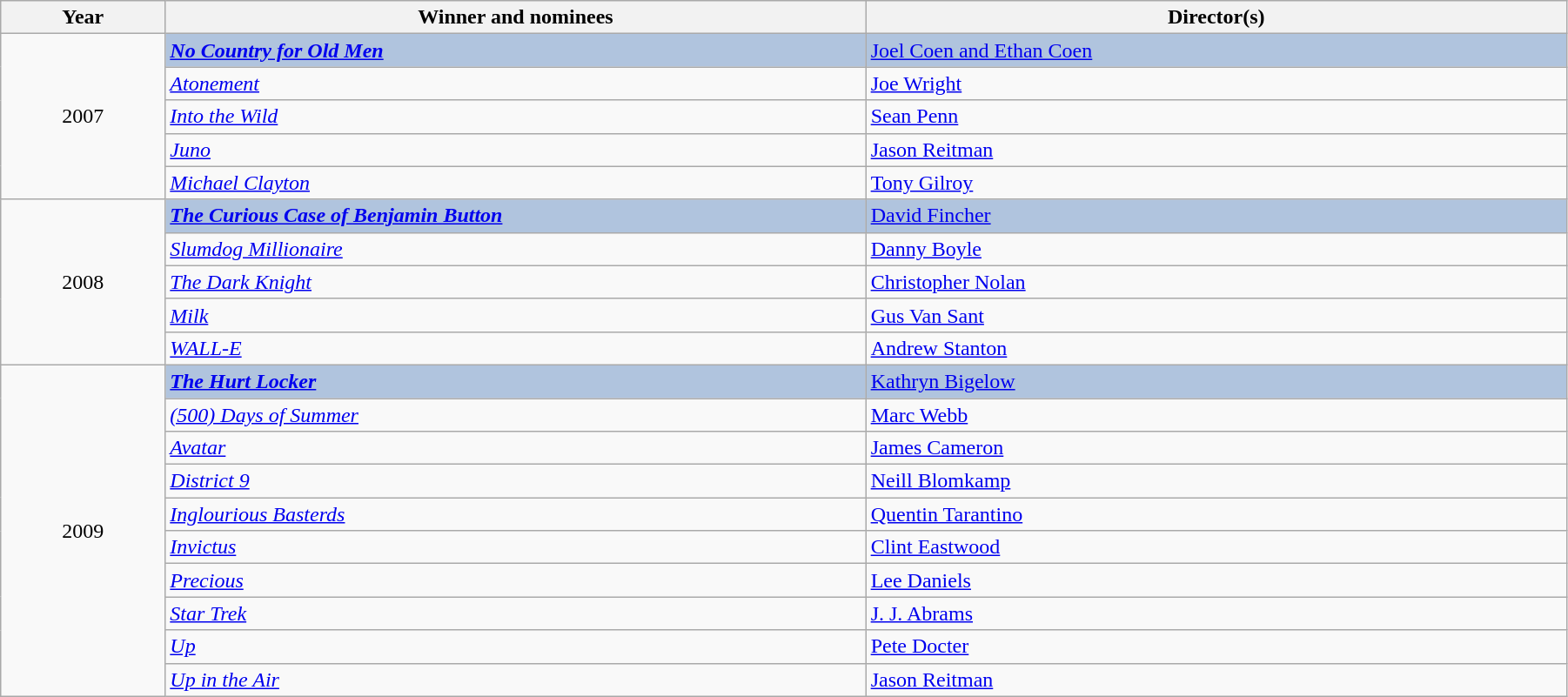<table class="wikitable" width="95%" cellpadding="5">
<tr>
<th width="100"><strong>Year</strong></th>
<th width="450"><strong>Winner and nominees</strong></th>
<th width="450"><strong>Director(s)</strong></th>
</tr>
<tr>
<td rowspan="5" style="text-align:center;">2007</td>
<td style="background:#B0C4DE;"><strong><em><a href='#'>No Country for Old Men</a></em></strong></td>
<td style="background:#B0C4DE;"><a href='#'>Joel Coen and Ethan Coen</a></td>
</tr>
<tr>
<td><em><a href='#'>Atonement</a></em></td>
<td><a href='#'>Joe Wright</a></td>
</tr>
<tr>
<td><em><a href='#'>Into the Wild</a></em></td>
<td><a href='#'>Sean Penn</a></td>
</tr>
<tr>
<td><em><a href='#'>Juno</a></em></td>
<td><a href='#'>Jason Reitman</a></td>
</tr>
<tr>
<td><em><a href='#'>Michael Clayton</a></em></td>
<td><a href='#'>Tony Gilroy</a></td>
</tr>
<tr>
<td rowspan="5" style="text-align:center;">2008</td>
<td style="background:#B0C4DE;"><strong><em><a href='#'>The Curious Case of Benjamin Button</a></em></strong></td>
<td style="background:#B0C4DE;"><a href='#'>David Fincher</a></td>
</tr>
<tr>
<td><em><a href='#'>Slumdog Millionaire</a></em></td>
<td><a href='#'>Danny Boyle</a></td>
</tr>
<tr>
<td><em><a href='#'>The Dark Knight</a></em></td>
<td><a href='#'>Christopher Nolan</a></td>
</tr>
<tr>
<td><em><a href='#'>Milk</a></em></td>
<td><a href='#'>Gus Van Sant</a></td>
</tr>
<tr>
<td><em><a href='#'>WALL-E</a></em></td>
<td><a href='#'>Andrew Stanton</a></td>
</tr>
<tr>
<td rowspan="10" style="text-align:center;">2009</td>
<td style="background:#B0C4DE;"><strong><em><a href='#'>The Hurt Locker</a></em></strong></td>
<td style="background:#B0C4DE;"><a href='#'>Kathryn Bigelow</a></td>
</tr>
<tr>
<td><em><a href='#'>(500) Days of Summer</a></em></td>
<td><a href='#'>Marc Webb</a></td>
</tr>
<tr>
<td><em><a href='#'>Avatar</a></em></td>
<td><a href='#'>James Cameron</a></td>
</tr>
<tr>
<td><em><a href='#'>District 9</a></em></td>
<td><a href='#'>Neill Blomkamp</a></td>
</tr>
<tr>
<td><em><a href='#'>Inglourious Basterds</a></em></td>
<td><a href='#'>Quentin Tarantino</a></td>
</tr>
<tr>
<td><em><a href='#'>Invictus</a></em></td>
<td><a href='#'>Clint Eastwood</a></td>
</tr>
<tr>
<td><em><a href='#'>Precious</a></em></td>
<td><a href='#'>Lee Daniels</a></td>
</tr>
<tr>
<td><em><a href='#'>Star Trek</a></em></td>
<td><a href='#'>J. J. Abrams</a></td>
</tr>
<tr>
<td><em><a href='#'>Up</a></em></td>
<td><a href='#'>Pete Docter</a></td>
</tr>
<tr>
<td><em><a href='#'>Up in the Air</a></em></td>
<td><a href='#'>Jason Reitman</a></td>
</tr>
</table>
